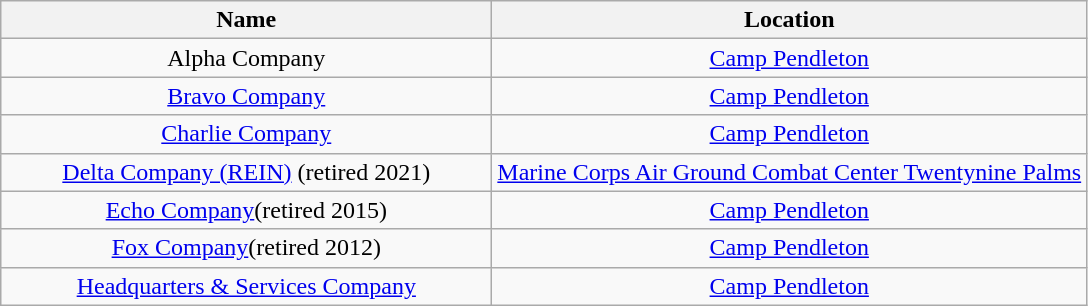<table class="wikitable" style="text-align: center;">
<tr>
<th style="width:20em">Name</th>
<th>Location</th>
</tr>
<tr>
<td align="center">Alpha Company</td>
<td><a href='#'>Camp Pendleton</a></td>
</tr>
<tr>
<td align="center"><a href='#'>Bravo Company</a></td>
<td><a href='#'>Camp Pendleton</a></td>
</tr>
<tr>
<td align="center"><a href='#'>Charlie Company</a></td>
<td><a href='#'>Camp Pendleton</a></td>
</tr>
<tr>
<td align="center"><a href='#'>Delta Company (REIN)</a> (retired 2021)</td>
<td><a href='#'>Marine Corps Air Ground Combat Center Twentynine Palms</a></td>
</tr>
<tr>
<td align="center"><a href='#'>Echo Company</a>(retired 2015)</td>
<td><a href='#'>Camp Pendleton</a></td>
</tr>
<tr>
<td align="center"><a href='#'>Fox Company</a>(retired 2012)</td>
<td><a href='#'>Camp Pendleton</a></td>
</tr>
<tr>
<td align="center"><a href='#'>Headquarters & Services Company</a></td>
<td><a href='#'>Camp Pendleton</a></td>
</tr>
</table>
